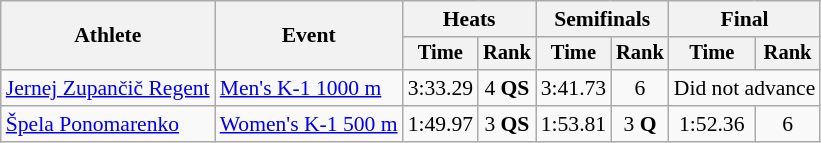<table class="wikitable" style="font-size:90%">
<tr>
<th rowspan=2>Athlete</th>
<th rowspan=2>Event</th>
<th colspan=2>Heats</th>
<th colspan=2>Semifinals</th>
<th colspan=2>Final</th>
</tr>
<tr style="font-size:95%">
<th>Time</th>
<th>Rank</th>
<th>Time</th>
<th>Rank</th>
<th>Time</th>
<th>Rank</th>
</tr>
<tr align=center>
<td align=left><a href='#'>Jernej Zupančič Regent</a></td>
<td align=left><a href='#'>Men's K-1 1000 m</a></td>
<td>3:33.29</td>
<td>4 <strong>QS</strong></td>
<td>3:41.73</td>
<td>6</td>
<td colspan=2>Did not advance</td>
</tr>
<tr align=center>
<td align=left><a href='#'>Špela Ponomarenko</a></td>
<td align=left><a href='#'>Women's K-1 500 m</a></td>
<td>1:49.97</td>
<td>3 <strong>QS</strong></td>
<td>1:53.81</td>
<td>3 <strong>Q</strong></td>
<td>1:52.36</td>
<td>6</td>
</tr>
</table>
